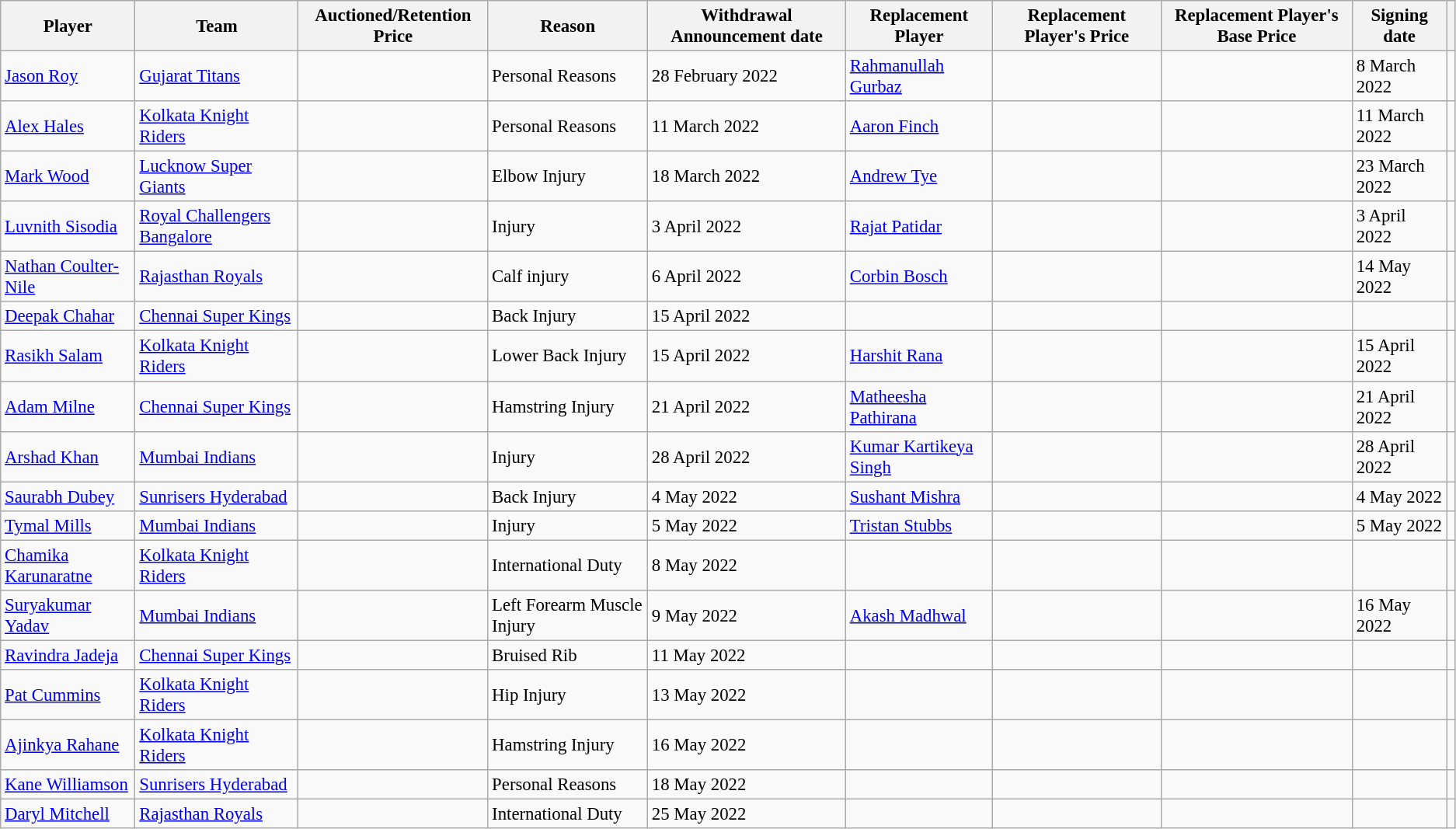<table class="wikitable sortable" style="font-size:95%">
<tr>
<th>Player</th>
<th>Team</th>
<th>Auctioned/Retention Price</th>
<th>Reason</th>
<th>Withdrawal Announcement date</th>
<th>Replacement Player</th>
<th>Replacement Player's Price</th>
<th>Replacement Player's Base Price</th>
<th>Signing date</th>
<th></th>
</tr>
<tr>
<td> <a href='#'>Jason Roy</a></td>
<td><a href='#'>Gujarat Titans</a></td>
<td></td>
<td>Personal Reasons</td>
<td>28 February 2022</td>
<td> <a href='#'>Rahmanullah Gurbaz</a></td>
<td></td>
<td></td>
<td>8 March 2022</td>
<td></td>
</tr>
<tr>
<td> <a href='#'>Alex Hales</a></td>
<td><a href='#'>Kolkata Knight Riders</a></td>
<td></td>
<td>Personal Reasons</td>
<td>11 March 2022</td>
<td> <a href='#'>Aaron Finch</a></td>
<td></td>
<td></td>
<td>11 March 2022</td>
<td></td>
</tr>
<tr>
<td> <a href='#'>Mark Wood</a></td>
<td><a href='#'>Lucknow Super Giants</a></td>
<td></td>
<td>Elbow Injury</td>
<td>18 March 2022</td>
<td> <a href='#'>Andrew Tye</a></td>
<td></td>
<td></td>
<td>23 March 2022</td>
<td></td>
</tr>
<tr>
<td> <a href='#'>Luvnith Sisodia</a></td>
<td><a href='#'>Royal Challengers Bangalore</a></td>
<td></td>
<td>Injury</td>
<td>3 April 2022</td>
<td> <a href='#'>Rajat Patidar</a></td>
<td></td>
<td></td>
<td>3 April 2022</td>
<td></td>
</tr>
<tr>
<td> <a href='#'>Nathan Coulter-Nile</a></td>
<td><a href='#'>Rajasthan Royals</a></td>
<td></td>
<td>Calf injury</td>
<td>6 April 2022</td>
<td> <a href='#'>Corbin Bosch</a></td>
<td></td>
<td></td>
<td>14 May 2022</td>
<td></td>
</tr>
<tr>
<td> <a href='#'>Deepak Chahar</a></td>
<td><a href='#'>Chennai Super Kings</a></td>
<td></td>
<td>Back Injury</td>
<td>15 April 2022</td>
<td></td>
<td></td>
<td></td>
<td></td>
<td></td>
</tr>
<tr>
<td> <a href='#'>Rasikh Salam</a></td>
<td><a href='#'>Kolkata Knight Riders</a></td>
<td></td>
<td>Lower Back Injury</td>
<td>15 April 2022</td>
<td> <a href='#'>Harshit Rana</a></td>
<td></td>
<td></td>
<td>15 April 2022</td>
<td></td>
</tr>
<tr>
<td> <a href='#'>Adam Milne</a></td>
<td><a href='#'>Chennai Super Kings</a></td>
<td></td>
<td>Hamstring Injury</td>
<td>21 April 2022</td>
<td> <a href='#'>Matheesha Pathirana</a></td>
<td></td>
<td></td>
<td>21 April 2022</td>
<td></td>
</tr>
<tr>
<td> <a href='#'>Arshad Khan</a></td>
<td><a href='#'>Mumbai Indians</a></td>
<td></td>
<td>Injury</td>
<td>28 April 2022</td>
<td> <a href='#'>Kumar Kartikeya Singh</a></td>
<td></td>
<td></td>
<td>28 April 2022</td>
<td></td>
</tr>
<tr>
<td> <a href='#'>Saurabh Dubey</a></td>
<td><a href='#'>Sunrisers Hyderabad</a></td>
<td></td>
<td>Back Injury</td>
<td>4 May 2022</td>
<td> <a href='#'>Sushant Mishra</a></td>
<td></td>
<td></td>
<td>4 May 2022</td>
<td></td>
</tr>
<tr>
<td> <a href='#'>Tymal Mills</a></td>
<td><a href='#'>Mumbai Indians</a></td>
<td></td>
<td>Injury</td>
<td>5 May 2022</td>
<td> <a href='#'>Tristan Stubbs</a></td>
<td></td>
<td></td>
<td>5 May 2022</td>
<td></td>
</tr>
<tr>
<td> <a href='#'>Chamika Karunaratne</a></td>
<td><a href='#'>Kolkata Knight Riders</a></td>
<td></td>
<td>International Duty</td>
<td>8 May 2022</td>
<td></td>
<td></td>
<td></td>
<td></td>
<td></td>
</tr>
<tr>
<td> <a href='#'>Suryakumar Yadav</a></td>
<td><a href='#'>Mumbai Indians</a></td>
<td></td>
<td>Left Forearm Muscle Injury</td>
<td>9 May 2022</td>
<td> <a href='#'>Akash Madhwal</a></td>
<td></td>
<td></td>
<td>16 May 2022</td>
<td></td>
</tr>
<tr>
<td> <a href='#'>Ravindra Jadeja</a></td>
<td><a href='#'>Chennai Super Kings</a></td>
<td></td>
<td>Bruised Rib</td>
<td>11 May 2022</td>
<td></td>
<td></td>
<td></td>
<td></td>
<td></td>
</tr>
<tr>
<td> <a href='#'>Pat Cummins</a></td>
<td><a href='#'>Kolkata Knight Riders</a></td>
<td></td>
<td>Hip Injury</td>
<td>13 May 2022</td>
<td></td>
<td></td>
<td></td>
<td></td>
<td></td>
</tr>
<tr>
<td> <a href='#'>Ajinkya Rahane</a></td>
<td><a href='#'>Kolkata Knight Riders</a></td>
<td></td>
<td>Hamstring Injury</td>
<td>16 May 2022</td>
<td></td>
<td></td>
<td></td>
<td></td>
<td></td>
</tr>
<tr>
<td> <a href='#'>Kane Williamson</a></td>
<td><a href='#'>Sunrisers Hyderabad</a></td>
<td></td>
<td>Personal Reasons</td>
<td>18 May 2022</td>
<td></td>
<td></td>
<td></td>
<td></td>
<td></td>
</tr>
<tr>
<td> <a href='#'>Daryl Mitchell</a></td>
<td><a href='#'>Rajasthan Royals</a></td>
<td></td>
<td>International Duty</td>
<td>25 May 2022</td>
<td></td>
<td></td>
<td></td>
<td></td>
<td></td>
</tr>
</table>
